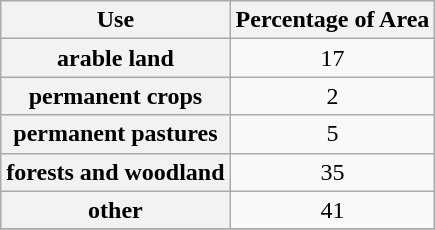<table class="wikitable" style="text-align:center">
<tr>
<th>Use</th>
<th>Percentage of Area</th>
</tr>
<tr>
<th>arable land</th>
<td>17</td>
</tr>
<tr>
<th>permanent crops</th>
<td>2</td>
</tr>
<tr>
<th>permanent pastures</th>
<td>5</td>
</tr>
<tr>
<th>forests and woodland</th>
<td>35</td>
</tr>
<tr>
<th>other</th>
<td>41</td>
</tr>
<tr>
</tr>
</table>
